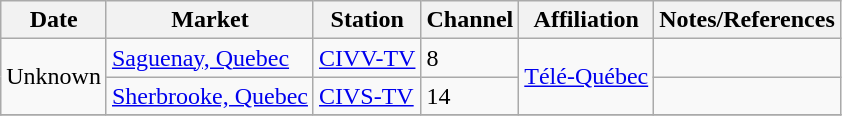<table class="wikitable">
<tr>
<th>Date</th>
<th>Market</th>
<th>Station</th>
<th>Channel</th>
<th>Affiliation</th>
<th>Notes/References</th>
</tr>
<tr>
<td rowspan=2>Unknown</td>
<td><a href='#'>Saguenay, Quebec</a></td>
<td><a href='#'>CIVV-TV</a></td>
<td>8</td>
<td rowspan=2><a href='#'>Télé-Québec</a></td>
<td></td>
</tr>
<tr>
<td><a href='#'>Sherbrooke, Quebec</a></td>
<td><a href='#'>CIVS-TV</a></td>
<td>14</td>
<td></td>
</tr>
<tr>
</tr>
</table>
